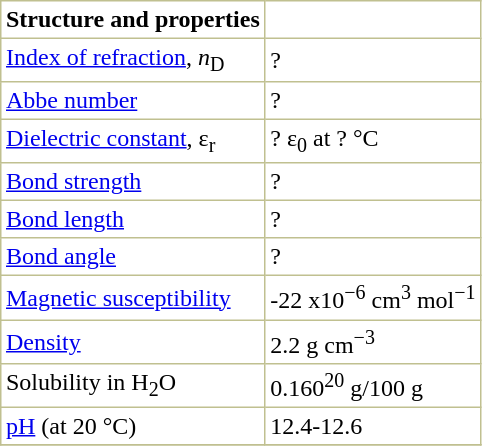<table border="1" cellspacing="0" cellpadding="3" style="margin: 0 0 0 0.5em; background: #FFFFFF; border-collapse: collapse; border-color: #C0C090;">
<tr>
<th>Structure and properties</th>
</tr>
<tr>
<td><a href='#'>Index of refraction</a>, <em>n</em><sub>D</sub></td>
<td>? </td>
</tr>
<tr>
<td><a href='#'>Abbe number</a></td>
<td>? </td>
</tr>
<tr>
<td><a href='#'>Dielectric constant</a>, ε<sub>r</sub></td>
<td>? ε<sub>0</sub> at ? °C </td>
</tr>
<tr>
<td><a href='#'>Bond strength</a></td>
<td>? </td>
</tr>
<tr>
<td><a href='#'>Bond length</a></td>
<td>? </td>
</tr>
<tr>
<td><a href='#'>Bond angle</a></td>
<td>? </td>
</tr>
<tr>
<td><a href='#'>Magnetic susceptibility</a></td>
<td>-22 x10<sup>−6</sup> cm<sup>3</sup> mol<sup>−1</sup></td>
</tr>
<tr>
<td><a href='#'>Density</a></td>
<td>2.2 g cm<sup>−3</sup></td>
</tr>
<tr>
<td>Solubility in H<sub>2</sub>O</td>
<td>0.160<sup>20</sup> g/100 g</td>
</tr>
<tr>
<td><a href='#'>pH</a> (at 20 °C)</td>
<td>12.4-12.6</td>
</tr>
<tr>
</tr>
</table>
